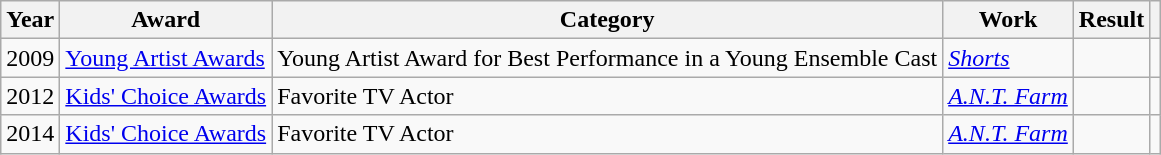<table class="wikitable">
<tr>
<th>Year</th>
<th>Award</th>
<th>Category</th>
<th>Work</th>
<th>Result</th>
<th {Abbr></th>
</tr>
<tr>
<td>2009</td>
<td><a href='#'>Young Artist Awards</a></td>
<td>Young Artist Award for Best Performance in a Young Ensemble Cast</td>
<td><em><a href='#'>Shorts</a></em></td>
<td></td>
<td style="text-align:center;"></td>
</tr>
<tr>
<td>2012</td>
<td><a href='#'>Kids' Choice Awards</a></td>
<td>Favorite TV Actor</td>
<td><em><a href='#'>A.N.T. Farm</a></em></td>
<td></td>
<td style="text-align:center;"></td>
</tr>
<tr>
<td>2014</td>
<td><a href='#'>Kids' Choice Awards</a></td>
<td>Favorite TV Actor</td>
<td><em><a href='#'>A.N.T. Farm</a></em></td>
<td></td>
<td style="text-align:center;"></td>
</tr>
</table>
